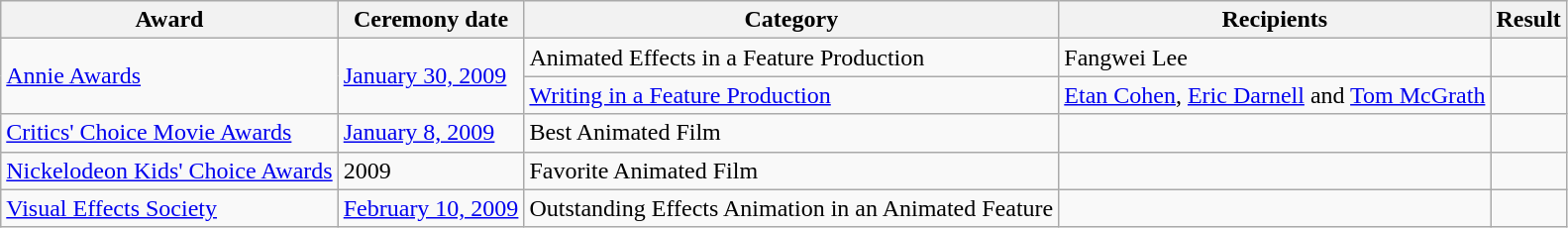<table class="wikitable">
<tr>
<th>Award</th>
<th>Ceremony date</th>
<th>Category</th>
<th>Recipients</th>
<th>Result</th>
</tr>
<tr>
<td rowspan="2"><a href='#'>Annie Awards</a></td>
<td rowspan="2"><a href='#'>January 30, 2009</a></td>
<td>Animated Effects in a Feature Production</td>
<td>Fangwei Lee</td>
<td></td>
</tr>
<tr>
<td><a href='#'>Writing in a Feature Production</a></td>
<td><a href='#'>Etan Cohen</a>, <a href='#'>Eric Darnell</a> and <a href='#'>Tom McGrath</a></td>
<td></td>
</tr>
<tr>
<td><a href='#'>Critics' Choice Movie Awards</a></td>
<td><a href='#'>January 8, 2009</a></td>
<td>Best Animated Film</td>
<td></td>
<td></td>
</tr>
<tr>
<td><a href='#'>Nickelodeon Kids' Choice Awards</a></td>
<td>2009</td>
<td>Favorite Animated Film</td>
<td></td>
<td></td>
</tr>
<tr>
<td><a href='#'>Visual Effects Society</a></td>
<td><a href='#'>February 10, 2009</a></td>
<td>Outstanding Effects Animation in an Animated Feature</td>
<td></td>
<td></td>
</tr>
</table>
